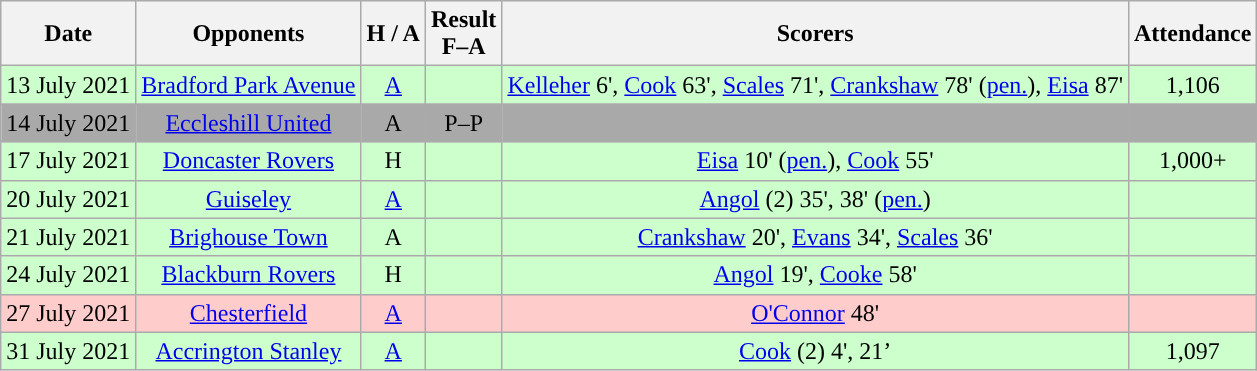<table class="wikitable" style="text-align:center">
<tr>
<th>Date</th>
<th>Opponents</th>
<th>H / A</th>
<th>Result<br>F–A</th>
<th>Scorers</th>
<th>Attendance</th>
</tr>
<tr bgcolor="#cfc">
<td>13 July 2021</td>
<td><a href='#'>Bradford Park Avenue</a></td>
<td><a href='#'>A</a></td>
<td></td>
<td><a href='#'>Kelleher</a> 6', <a href='#'>Cook</a> 63', <a href='#'>Scales</a> 71', <a href='#'>Crankshaw</a> 78' (<a href='#'>pen.</a>), <a href='#'>Eisa</a> 87'</td>
<td>1,106</td>
</tr>
<tr bgcolor="#A9A9A9">
<td>14 July 2021</td>
<td><a href='#'>Eccleshill United</a></td>
<td>A</td>
<td>P–P</td>
<td></td>
<td></td>
</tr>
<tr bgcolor="#ccffcc">
<td>17 July 2021</td>
<td><a href='#'>Doncaster Rovers</a></td>
<td>H</td>
<td></td>
<td><a href='#'>Eisa</a> 10' (<a href='#'>pen.</a>), <a href='#'>Cook</a> 55'</td>
<td>1,000+</td>
</tr>
<tr bgcolor="#ccffcc">
<td>20 July 2021</td>
<td><a href='#'>Guiseley</a></td>
<td><a href='#'>A</a></td>
<td></td>
<td><a href='#'>Angol</a> (2) 35', 38' (<a href='#'>pen.</a>)</td>
<td></td>
</tr>
<tr bgcolor="#ccffcc">
<td>21 July 2021</td>
<td><a href='#'>Brighouse Town</a></td>
<td>A</td>
<td></td>
<td><a href='#'>Crankshaw</a> 20', <a href='#'>Evans</a> 34', <a href='#'>Scales</a> 36'</td>
<td></td>
</tr>
<tr bgcolor="#ccffcc">
<td>24 July 2021</td>
<td><a href='#'>Blackburn Rovers</a></td>
<td>H</td>
<td></td>
<td><a href='#'>Angol</a> 19', <a href='#'>Cooke</a> 58'</td>
<td></td>
</tr>
<tr bgcolor="#fcc">
<td>27 July 2021</td>
<td><a href='#'>Chesterfield</a></td>
<td><a href='#'>A</a></td>
<td></td>
<td><a href='#'>O'Connor</a> 48'</td>
<td></td>
</tr>
<tr bgcolor="#cfc">
<td>31 July 2021</td>
<td><a href='#'>Accrington Stanley</a></td>
<td><a href='#'>A</a></td>
<td></td>
<td><a href='#'>Cook</a> (2) 4', 21’</td>
<td>1,097</td>
</tr>
</table>
